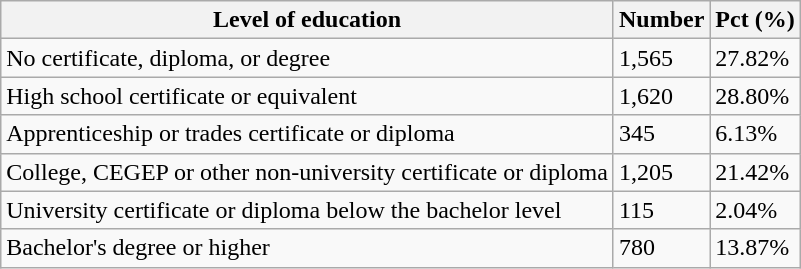<table class="wikitable">
<tr>
<th>Level of education</th>
<th>Number</th>
<th>Pct (%)</th>
</tr>
<tr>
<td>No certificate, diploma, or degree</td>
<td>1,565</td>
<td>27.82%</td>
</tr>
<tr>
<td>High school certificate or equivalent</td>
<td>1,620</td>
<td>28.80%</td>
</tr>
<tr>
<td>Apprenticeship or trades certificate or diploma</td>
<td>345</td>
<td>6.13%</td>
</tr>
<tr>
<td>College, CEGEP or other non-university certificate or diploma</td>
<td>1,205</td>
<td>21.42%</td>
</tr>
<tr>
<td>University certificate or diploma below the bachelor level</td>
<td>115</td>
<td>2.04%</td>
</tr>
<tr>
<td>Bachelor's degree or higher</td>
<td>780</td>
<td>13.87%</td>
</tr>
</table>
